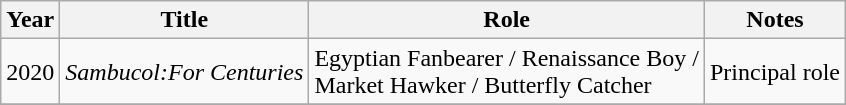<table class="wikitable">
<tr>
<th>Year</th>
<th>Title</th>
<th>Role</th>
<th>Notes</th>
</tr>
<tr>
<td>2020</td>
<td><em>Sambucol:For Centuries</em></td>
<td>Egyptian Fanbearer / Renaissance Boy /<br>Market Hawker / Butterfly Catcher</td>
<td>Principal role</td>
</tr>
<tr>
</tr>
</table>
